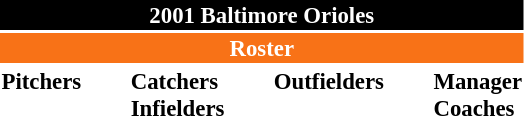<table class="toccolours" style="font-size: 95%;">
<tr>
<th colspan="10" style="background-color: black; color: #FFFFFF; text-align: center;">2001 Baltimore Orioles</th>
</tr>
<tr>
<td colspan="10" style="background-color: #F87217; color: white; text-align: center;"><strong>Roster</strong></td>
</tr>
<tr>
<td valign="top"><strong>Pitchers</strong><br>




















</td>
<td width="25px"></td>
<td valign="top"><strong>Catchers</strong><br>



<strong>Infielders</strong>






</td>
<td width="25px"></td>
<td valign="top"><strong>Outfielders</strong><br>











</td>
<td width="25px"></td>
<td valign="top"><strong>Manager</strong><br>
<strong>Coaches</strong>





</td>
</tr>
</table>
